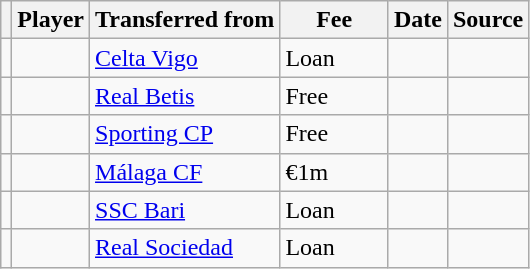<table class="wikitable plainrowheaders sortable">
<tr>
<th></th>
<th scope="col">Player</th>
<th>Transferred from</th>
<th style="width: 65px;">Fee</th>
<th scope="col">Date</th>
<th scope="col">Source</th>
</tr>
<tr>
<td align="center"></td>
<td></td>
<td><a href='#'>Celta Vigo</a></td>
<td>Loan</td>
<td></td>
<td></td>
</tr>
<tr>
<td align="center"></td>
<td></td>
<td><a href='#'>Real Betis</a></td>
<td>Free</td>
<td></td>
<td></td>
</tr>
<tr>
<td align="center"></td>
<td></td>
<td> <a href='#'>Sporting CP</a></td>
<td>Free</td>
<td></td>
<td></td>
</tr>
<tr>
<td align="center"></td>
<td></td>
<td><a href='#'>Málaga CF</a></td>
<td>€1m</td>
<td></td>
<td></td>
</tr>
<tr>
<td align="center"></td>
<td></td>
<td> <a href='#'>SSC Bari</a></td>
<td>Loan</td>
<td></td>
<td></td>
</tr>
<tr>
<td align="center"></td>
<td></td>
<td><a href='#'>Real Sociedad</a></td>
<td>Loan</td>
<td></td>
<td></td>
</tr>
</table>
